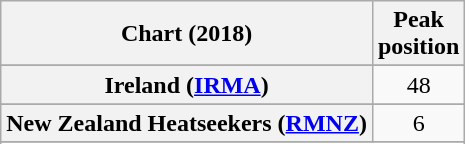<table class="wikitable sortable plainrowheaders" style="text-align:center">
<tr>
<th scope="col">Chart (2018)</th>
<th scope="col">Peak<br> position</th>
</tr>
<tr>
</tr>
<tr>
</tr>
<tr>
</tr>
<tr>
</tr>
<tr>
</tr>
<tr>
</tr>
<tr>
</tr>
<tr>
</tr>
<tr>
</tr>
<tr>
</tr>
<tr>
<th scope="row">Ireland (<a href='#'>IRMA</a>)</th>
<td>48</td>
</tr>
<tr>
</tr>
<tr>
<th scope="row">New Zealand Heatseekers (<a href='#'>RMNZ</a>)</th>
<td>6</td>
</tr>
<tr>
</tr>
<tr>
</tr>
<tr>
</tr>
<tr>
</tr>
<tr>
</tr>
<tr>
</tr>
<tr>
</tr>
<tr>
</tr>
</table>
